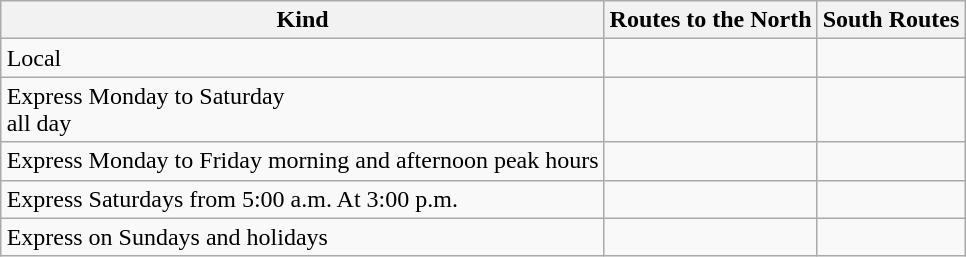<table class="wikitable" style="margin:1em auto;">
<tr>
<th>Kind</th>
<th>Routes to the North</th>
<th>South Routes</th>
</tr>
<tr>
<td>Local</td>
<td> </td>
<td> </td>
</tr>
<tr>
<td>Express Monday to Saturday <br> all day</td>
<td></td>
<td></td>
</tr>
<tr>
<td>Express Monday to Friday morning and afternoon peak hours</td>
<td></td>
<td></td>
</tr>
<tr>
<td>Express Saturdays from 5:00 a.m.  At 3:00 p.m.</td>
<td></td>
<td></td>
</tr>
<tr>
<td>Express on Sundays and holidays</td>
<td> </td>
<td> </td>
</tr>
</table>
